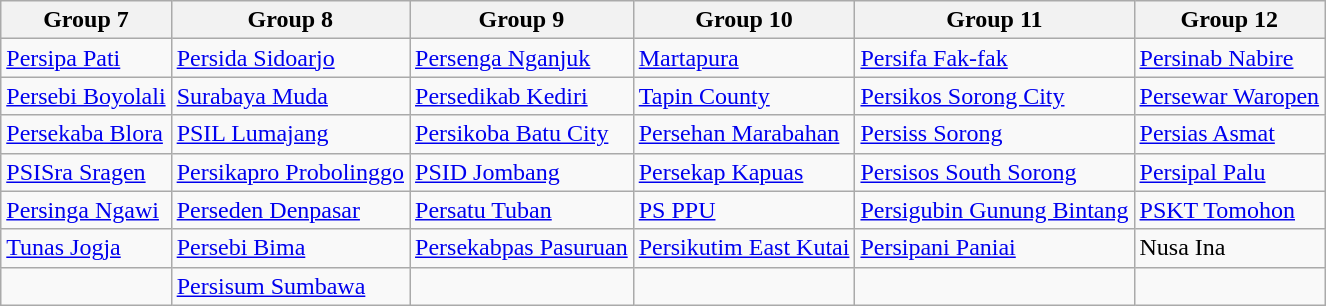<table class="wikitable">
<tr>
<th>Group 7</th>
<th>Group 8</th>
<th>Group 9</th>
<th>Group 10</th>
<th>Group 11</th>
<th>Group 12</th>
</tr>
<tr>
<td><a href='#'>Persipa Pati</a></td>
<td><a href='#'>Persida Sidoarjo</a></td>
<td><a href='#'>Persenga Nganjuk</a></td>
<td><a href='#'>Martapura</a></td>
<td><a href='#'>Persifa Fak-fak</a></td>
<td><a href='#'>Persinab Nabire</a></td>
</tr>
<tr>
<td><a href='#'>Persebi Boyolali</a></td>
<td><a href='#'>Surabaya Muda</a></td>
<td><a href='#'>Persedikab Kediri</a></td>
<td><a href='#'>Tapin County</a></td>
<td><a href='#'>Persikos Sorong City</a></td>
<td><a href='#'>Persewar Waropen</a></td>
</tr>
<tr>
<td><a href='#'>Persekaba Blora</a></td>
<td><a href='#'>PSIL Lumajang</a></td>
<td><a href='#'>Persikoba Batu City</a></td>
<td><a href='#'>Persehan Marabahan</a></td>
<td><a href='#'>Persiss Sorong</a></td>
<td><a href='#'>Persias Asmat</a></td>
</tr>
<tr>
<td><a href='#'>PSISra Sragen</a></td>
<td><a href='#'>Persikapro Probolinggo</a></td>
<td><a href='#'>PSID Jombang</a></td>
<td><a href='#'>Persekap Kapuas</a></td>
<td><a href='#'>Persisos South Sorong</a></td>
<td><a href='#'>Persipal Palu</a></td>
</tr>
<tr>
<td><a href='#'>Persinga Ngawi</a></td>
<td><a href='#'>Perseden Denpasar</a></td>
<td><a href='#'>Persatu Tuban</a></td>
<td><a href='#'>PS PPU</a></td>
<td><a href='#'>Persigubin Gunung Bintang</a></td>
<td><a href='#'>PSKT Tomohon</a></td>
</tr>
<tr>
<td><a href='#'>Tunas Jogja</a></td>
<td><a href='#'>Persebi Bima</a></td>
<td><a href='#'>Persekabpas Pasuruan</a></td>
<td><a href='#'>Persikutim East Kutai</a></td>
<td><a href='#'>Persipani Paniai</a></td>
<td>Nusa Ina</td>
</tr>
<tr>
<td></td>
<td><a href='#'>Persisum Sumbawa</a></td>
<td></td>
<td></td>
<td></td>
<td></td>
</tr>
</table>
